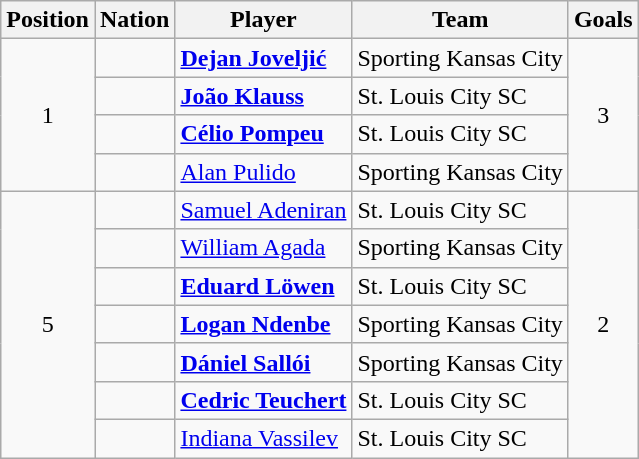<table class="wikitable" style="text-align: center;">
<tr>
<th>Position</th>
<th>Nation</th>
<th>Player</th>
<th>Team</th>
<th>Goals</th>
</tr>
<tr>
<td rowspan="4">1</td>
<td align="left"></td>
<td align="left"><strong><a href='#'>Dejan Joveljić</a></strong></td>
<td align="left">Sporting Kansas City</td>
<td rowspan="4">3</td>
</tr>
<tr>
<td align="left"></td>
<td align="left"><strong><a href='#'>João Klauss</a></strong></td>
<td align="left">St. Louis City SC</td>
</tr>
<tr>
<td align="left"></td>
<td align="left"><strong><a href='#'>Célio Pompeu</a></strong></td>
<td align="left">St. Louis City SC</td>
</tr>
<tr>
<td align="left"></td>
<td align="left"><a href='#'>Alan Pulido</a></td>
<td align="left">Sporting Kansas City</td>
</tr>
<tr>
<td rowspan="7">5</td>
<td align="left"></td>
<td align="left"><a href='#'>Samuel Adeniran</a></td>
<td align="left">St. Louis City SC</td>
<td rowspan="7">2</td>
</tr>
<tr>
<td align="left"></td>
<td align="left"><a href='#'>William Agada</a></td>
<td align="left">Sporting Kansas City</td>
</tr>
<tr>
<td align="left"></td>
<td align="left"><strong><a href='#'>Eduard Löwen</a></strong></td>
<td align="left">St. Louis City SC</td>
</tr>
<tr>
<td align="left"></td>
<td align="left"><strong><a href='#'>Logan Ndenbe</a></strong></td>
<td align="left">Sporting Kansas City</td>
</tr>
<tr>
<td align="left"></td>
<td align="left"><strong><a href='#'>Dániel Sallói</a></strong></td>
<td align="left">Sporting Kansas City</td>
</tr>
<tr>
<td align="left"></td>
<td align="left"><strong><a href='#'>Cedric Teuchert</a></strong></td>
<td align="left">St. Louis City SC</td>
</tr>
<tr>
<td align="left"></td>
<td align="left"><a href='#'>Indiana Vassilev</a></td>
<td align="left">St. Louis City SC<br></td>
</tr>
</table>
